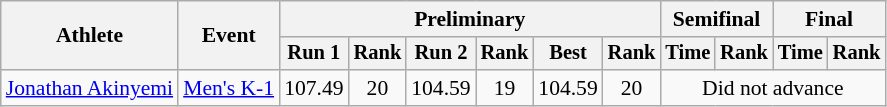<table class="wikitable" style="font-size:90%">
<tr>
<th rowspan=2>Athlete</th>
<th rowspan=2>Event</th>
<th colspan=6>Preliminary</th>
<th colspan=2>Semifinal</th>
<th colspan=2>Final</th>
</tr>
<tr style="font-size:95%">
<th>Run 1</th>
<th>Rank</th>
<th>Run 2</th>
<th>Rank</th>
<th>Best</th>
<th>Rank</th>
<th>Time</th>
<th>Rank</th>
<th>Time</th>
<th>Rank</th>
</tr>
<tr align=center>
<td align=left><a href='#'>Jonathan Akinyemi</a></td>
<td align=left><a href='#'>Men's K-1</a></td>
<td>107.49</td>
<td>20</td>
<td>104.59</td>
<td>19</td>
<td>104.59</td>
<td>20</td>
<td colspan=4>Did not advance</td>
</tr>
</table>
